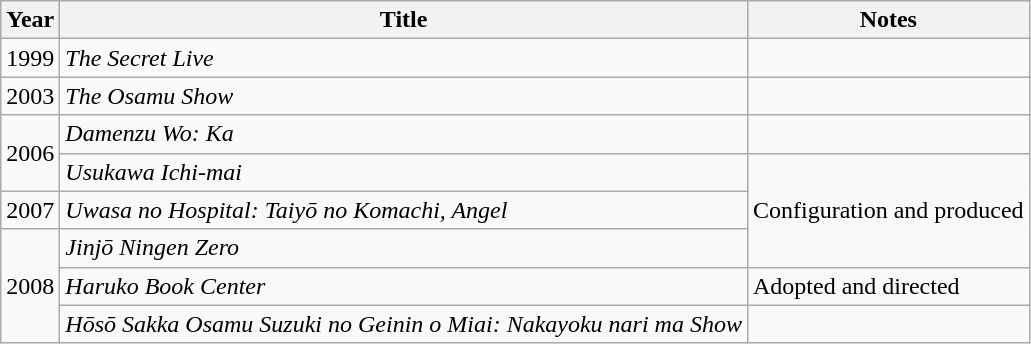<table class="wikitable">
<tr>
<th>Year</th>
<th>Title</th>
<th>Notes</th>
</tr>
<tr>
<td>1999</td>
<td><em>The Secret Live</em></td>
<td></td>
</tr>
<tr>
<td>2003</td>
<td><em>The Osamu Show</em></td>
<td></td>
</tr>
<tr>
<td rowspan="2">2006</td>
<td><em>Damenzu Wo: Ka</em></td>
<td></td>
</tr>
<tr>
<td><em>Usukawa Ichi-mai</em></td>
<td rowspan="3">Configuration and produced</td>
</tr>
<tr>
<td>2007</td>
<td><em>Uwasa no Hospital: Taiyō no Komachi, Angel</em></td>
</tr>
<tr>
<td rowspan="3">2008</td>
<td><em>Jinjō Ningen Zero</em></td>
</tr>
<tr>
<td><em>Haruko Book Center</em></td>
<td>Adopted and directed</td>
</tr>
<tr>
<td><em>Hōsō Sakka Osamu Suzuki no Geinin o Miai: Nakayoku nari ma Show</em></td>
<td></td>
</tr>
</table>
